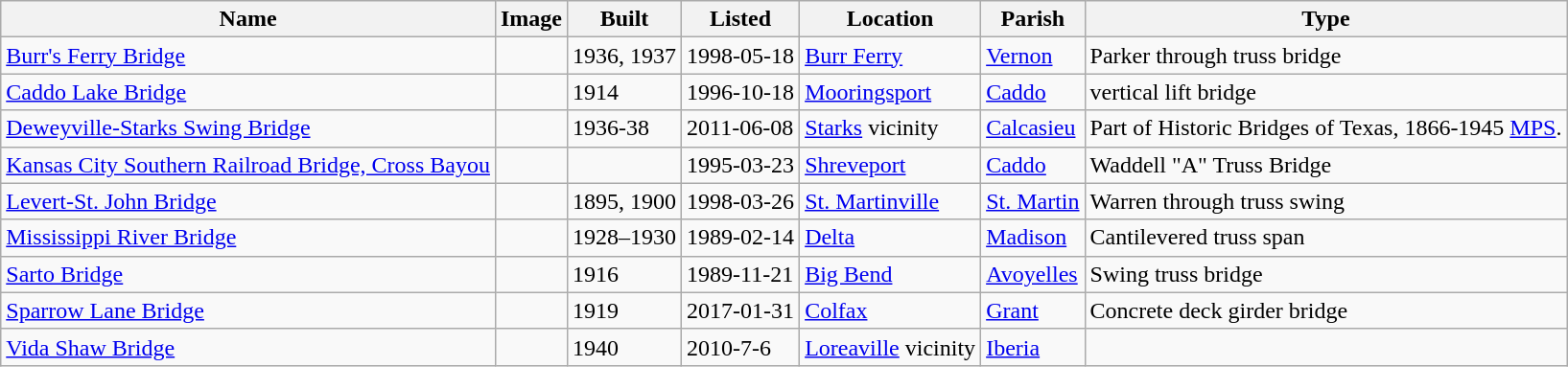<table class="wikitable sortable">
<tr>
<th>Name</th>
<th>Image</th>
<th>Built</th>
<th>Listed</th>
<th>Location</th>
<th>Parish</th>
<th>Type</th>
</tr>
<tr>
<td><a href='#'>Burr's Ferry Bridge</a></td>
<td></td>
<td>1936, 1937</td>
<td>1998-05-18</td>
<td><a href='#'>Burr Ferry</a><br><small></small></td>
<td><a href='#'>Vernon</a></td>
<td>Parker through truss bridge</td>
</tr>
<tr>
<td><a href='#'>Caddo Lake Bridge</a></td>
<td></td>
<td>1914</td>
<td>1996-10-18</td>
<td><a href='#'>Mooringsport</a><br><small></small></td>
<td><a href='#'>Caddo</a></td>
<td>vertical lift bridge</td>
</tr>
<tr>
<td><a href='#'>Deweyville-Starks Swing Bridge</a></td>
<td></td>
<td>1936-38</td>
<td>2011-06-08</td>
<td><a href='#'>Starks</a> vicinity<br><small></small></td>
<td><a href='#'>Calcasieu</a></td>
<td>Part of Historic Bridges of Texas, 1866-1945 <a href='#'>MPS</a>.</td>
</tr>
<tr>
<td><a href='#'>Kansas City Southern Railroad Bridge, Cross Bayou</a></td>
<td></td>
<td></td>
<td>1995-03-23</td>
<td><a href='#'>Shreveport</a><br><small></small></td>
<td><a href='#'>Caddo</a></td>
<td>Waddell "A" Truss Bridge</td>
</tr>
<tr>
<td><a href='#'>Levert-St. John Bridge</a></td>
<td></td>
<td>1895, 1900</td>
<td>1998-03-26</td>
<td><a href='#'>St. Martinville</a><br><small></small></td>
<td><a href='#'>St. Martin</a></td>
<td>Warren through truss swing</td>
</tr>
<tr>
<td><a href='#'>Mississippi River Bridge</a></td>
<td></td>
<td>1928–1930</td>
<td>1989-02-14</td>
<td><a href='#'>Delta</a><br><small></small></td>
<td><a href='#'>Madison</a></td>
<td>Cantilevered truss span</td>
</tr>
<tr>
<td><a href='#'>Sarto Bridge</a></td>
<td></td>
<td>1916</td>
<td>1989-11-21</td>
<td><a href='#'>Big Bend</a><br><small></small></td>
<td><a href='#'>Avoyelles</a></td>
<td>Swing truss bridge</td>
</tr>
<tr>
<td><a href='#'>Sparrow Lane Bridge</a></td>
<td></td>
<td>1919</td>
<td>2017-01-31</td>
<td><a href='#'>Colfax</a><br><small></small></td>
<td><a href='#'>Grant</a></td>
<td>Concrete deck girder bridge</td>
</tr>
<tr>
<td><a href='#'>Vida Shaw Bridge</a></td>
<td></td>
<td>1940</td>
<td>2010-7-6</td>
<td><a href='#'>Loreaville</a> vicinity<br> </td>
<td><a href='#'>Iberia</a></td>
<td></td>
</tr>
</table>
